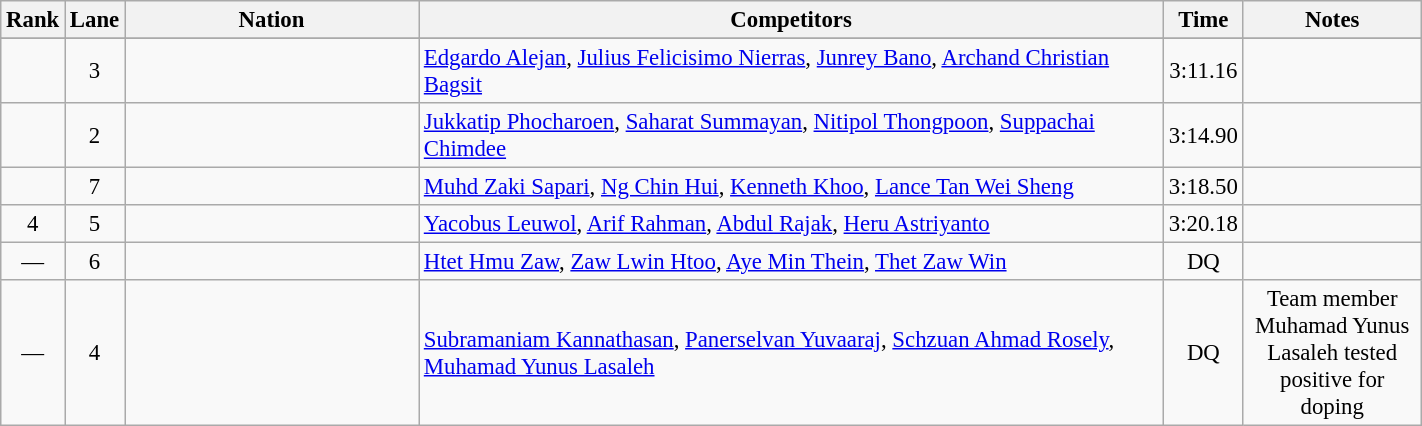<table class="wikitable sortable"  style="width:75%; text-align:center; font-size:95%;">
<tr>
<th width=15>Rank</th>
<th width=15>Lane</th>
<th width=300>Nation</th>
<th width=800>Competitors</th>
<th width=15>Time</th>
<th width=150>Notes</th>
</tr>
<tr>
</tr>
<tr>
<td></td>
<td>3</td>
<td align=left></td>
<td align=left><a href='#'>Edgardo Alejan</a>, <a href='#'>Julius Felicisimo Nierras</a>, <a href='#'>Junrey Bano</a>, <a href='#'>Archand Christian Bagsit</a></td>
<td>3:11.16</td>
<td></td>
</tr>
<tr>
<td></td>
<td>2</td>
<td align=left></td>
<td align=left><a href='#'>Jukkatip Phocharoen</a>, <a href='#'>Saharat Summayan</a>, <a href='#'>Nitipol Thongpoon</a>, <a href='#'>Suppachai Chimdee</a></td>
<td>3:14.90</td>
<td></td>
</tr>
<tr>
<td></td>
<td>7</td>
<td align=left></td>
<td align=left><a href='#'>Muhd Zaki Sapari</a>, <a href='#'>Ng Chin Hui</a>, <a href='#'>Kenneth Khoo</a>, <a href='#'>Lance Tan Wei Sheng</a></td>
<td>3:18.50</td>
<td></td>
</tr>
<tr>
<td>4</td>
<td>5</td>
<td align=left></td>
<td align=left><a href='#'>Yacobus Leuwol</a>, <a href='#'>Arif Rahman</a>, <a href='#'>Abdul Rajak</a>, <a href='#'>Heru Astriyanto</a></td>
<td>3:20.18</td>
<td></td>
</tr>
<tr>
<td>—</td>
<td>6</td>
<td align=left></td>
<td align=left><a href='#'>Htet Hmu Zaw</a>, <a href='#'>Zaw Lwin Htoo</a>, <a href='#'>Aye Min Thein</a>, <a href='#'>Thet Zaw Win</a></td>
<td>DQ</td>
<td></td>
</tr>
<tr>
<td>—</td>
<td>4</td>
<td align=left></td>
<td align=left><a href='#'>Subramaniam Kannathasan</a>, <a href='#'>Panerselvan Yuvaaraj</a>, <a href='#'>Schzuan Ahmad Rosely</a>, <a href='#'>Muhamad Yunus Lasaleh</a></td>
<td>DQ</td>
<td>Team member Muhamad Yunus Lasaleh tested positive for doping</td>
</tr>
</table>
